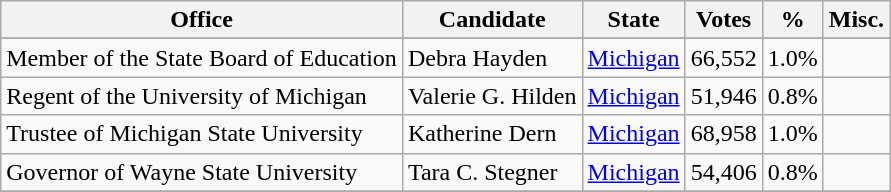<table class="wikitable mw-collapsible">
<tr>
<th>Office</th>
<th>Candidate</th>
<th>State</th>
<th>Votes</th>
<th>%</th>
<th>Misc.</th>
</tr>
<tr>
</tr>
<tr>
<td>Member of the State Board of Education</td>
<td>Debra Hayden</td>
<td><a href='#'>Michigan</a></td>
<td>66,552</td>
<td>1.0%</td>
<td></td>
</tr>
<tr>
<td>Regent of the University of Michigan</td>
<td>Valerie G. Hilden</td>
<td><a href='#'>Michigan</a></td>
<td>51,946</td>
<td>0.8%</td>
<td></td>
</tr>
<tr>
<td>Trustee of Michigan State University</td>
<td>Katherine Dern</td>
<td><a href='#'>Michigan</a></td>
<td>68,958</td>
<td>1.0%</td>
<td></td>
</tr>
<tr>
<td>Governor of Wayne State University</td>
<td>Tara C. Stegner</td>
<td><a href='#'>Michigan</a></td>
<td>54,406</td>
<td>0.8%</td>
<td></td>
</tr>
<tr>
</tr>
</table>
